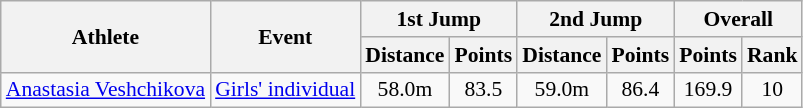<table class="wikitable" style="font-size:90%; text-align:center;">
<tr>
<th rowspan=2>Athlete</th>
<th rowspan=2>Event</th>
<th colspan=2>1st Jump</th>
<th colspan=2>2nd Jump</th>
<th colspan=2>Overall</th>
</tr>
<tr>
<th>Distance</th>
<th>Points</th>
<th>Distance</th>
<th>Points</th>
<th>Points</th>
<th>Rank</th>
</tr>
<tr>
<td align=left><a href='#'>Anastasia Veshchikova</a></td>
<td align=left><a href='#'>Girls' individual</a></td>
<td>58.0m</td>
<td>83.5</td>
<td>59.0m</td>
<td>86.4</td>
<td>169.9</td>
<td>10</td>
</tr>
</table>
